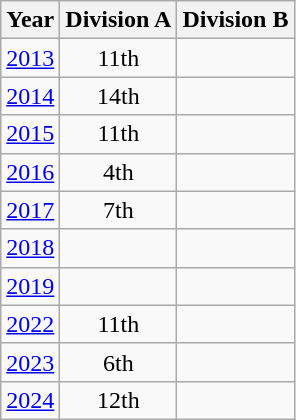<table class="wikitable" style="text-align:center">
<tr>
<th>Year</th>
<th>Division A</th>
<th>Division B</th>
</tr>
<tr>
<td><a href='#'>2013</a></td>
<td>11th</td>
<td></td>
</tr>
<tr>
<td><a href='#'>2014</a></td>
<td>14th</td>
<td></td>
</tr>
<tr>
<td><a href='#'>2015</a></td>
<td>11th</td>
<td></td>
</tr>
<tr>
<td><a href='#'>2016</a></td>
<td>4th</td>
<td></td>
</tr>
<tr>
<td><a href='#'>2017</a></td>
<td>7th</td>
<td></td>
</tr>
<tr>
<td><a href='#'>2018</a></td>
<td></td>
<td></td>
</tr>
<tr>
<td><a href='#'>2019</a></td>
<td></td>
<td></td>
</tr>
<tr>
<td><a href='#'>2022</a></td>
<td>11th</td>
<td></td>
</tr>
<tr>
<td><a href='#'>2023</a></td>
<td>6th</td>
<td></td>
</tr>
<tr>
<td><a href='#'>2024</a></td>
<td>12th</td>
<td></td>
</tr>
</table>
